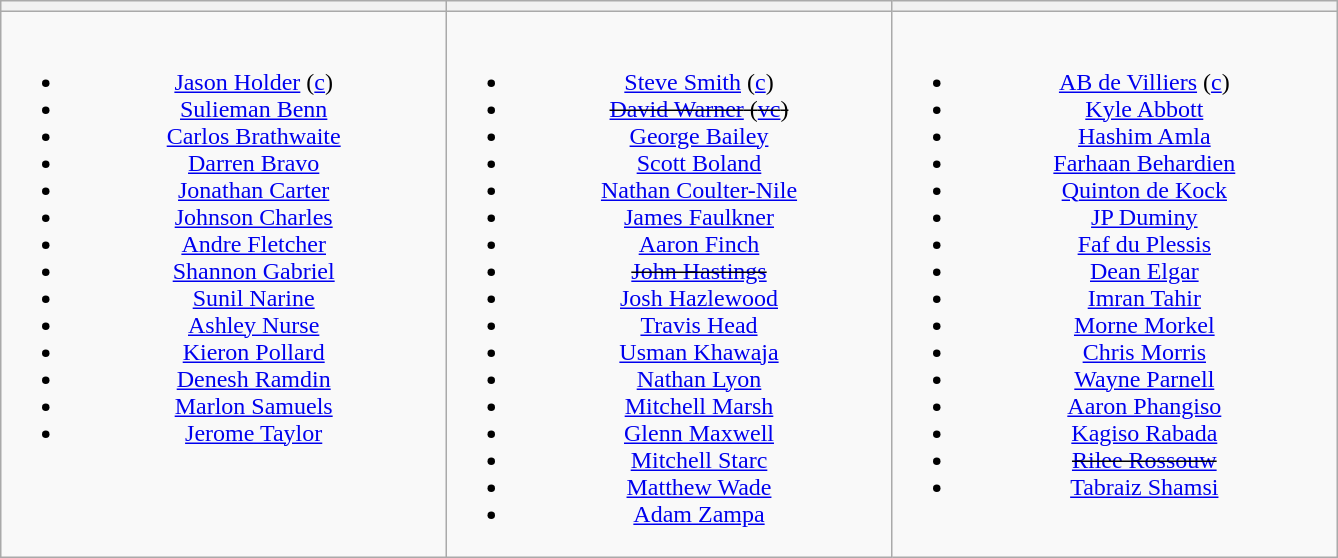<table class="wikitable" style="text-align:center; margin:0 auto">
<tr>
<th style="width:20%;"></th>
<th style="width:20%;"></th>
<th style="width:20%;"></th>
</tr>
<tr style="vertical-align:top">
<td><br><ul><li><a href='#'>Jason Holder</a> (<a href='#'>c</a>)</li><li><a href='#'>Sulieman Benn</a></li><li><a href='#'>Carlos Brathwaite</a></li><li><a href='#'>Darren Bravo</a></li><li><a href='#'>Jonathan Carter</a></li><li><a href='#'>Johnson Charles</a></li><li><a href='#'>Andre Fletcher</a></li><li><a href='#'>Shannon Gabriel</a></li><li><a href='#'>Sunil Narine</a></li><li><a href='#'>Ashley Nurse</a></li><li><a href='#'>Kieron Pollard</a></li><li><a href='#'>Denesh Ramdin</a></li><li><a href='#'>Marlon Samuels</a></li><li><a href='#'>Jerome Taylor</a></li></ul></td>
<td><br><ul><li><a href='#'>Steve Smith</a> (<a href='#'>c</a>)</li><li><s><a href='#'>David Warner</a> (<a href='#'>vc</a>)</s></li><li><a href='#'>George Bailey</a></li><li><a href='#'>Scott Boland</a></li><li><a href='#'>Nathan Coulter-Nile</a></li><li><a href='#'>James Faulkner</a></li><li><a href='#'>Aaron Finch</a></li><li><s><a href='#'>John Hastings</a></s></li><li><a href='#'>Josh Hazlewood</a></li><li><a href='#'>Travis Head</a></li><li><a href='#'>Usman Khawaja</a></li><li><a href='#'>Nathan Lyon</a></li><li><a href='#'>Mitchell Marsh</a></li><li><a href='#'>Glenn Maxwell</a></li><li><a href='#'>Mitchell Starc</a></li><li><a href='#'>Matthew Wade</a></li><li><a href='#'>Adam Zampa</a></li></ul></td>
<td><br><ul><li><a href='#'>AB de Villiers</a> (<a href='#'>c</a>)</li><li><a href='#'>Kyle Abbott</a></li><li><a href='#'>Hashim Amla</a></li><li><a href='#'>Farhaan Behardien</a></li><li><a href='#'>Quinton de Kock</a></li><li><a href='#'>JP Duminy</a></li><li><a href='#'>Faf du Plessis</a></li><li><a href='#'>Dean Elgar</a></li><li><a href='#'>Imran Tahir</a></li><li><a href='#'>Morne Morkel</a></li><li><a href='#'>Chris Morris</a></li><li><a href='#'>Wayne Parnell</a></li><li><a href='#'>Aaron Phangiso</a></li><li><a href='#'>Kagiso Rabada</a></li><li><s><a href='#'>Rilee Rossouw</a></s></li><li><a href='#'>Tabraiz Shamsi</a></li></ul></td>
</tr>
</table>
